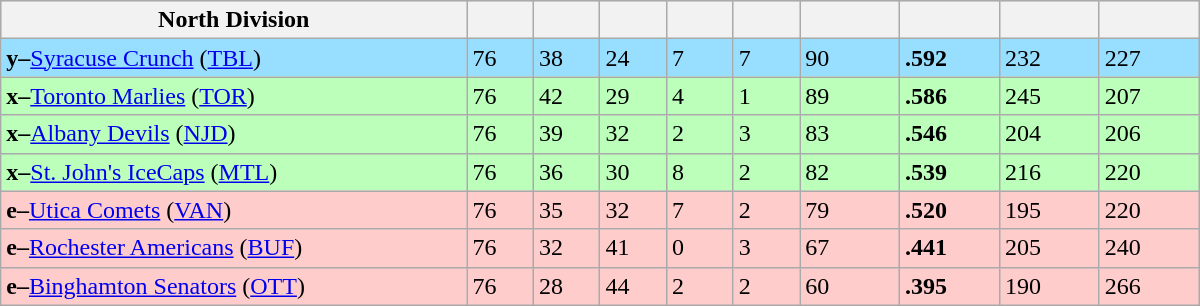<table class="wikitable" style="width:50em">
<tr bgcolor="#DDDDFF">
<th width="35%">North Division</th>
<th width="5%"></th>
<th width="5%"></th>
<th width="5%"></th>
<th width="5%"></th>
<th width="5%"></th>
<th width="7.5%"></th>
<th width="7.5%"></th>
<th width="7.5%"></th>
<th width="7.5%"></th>
</tr>
<tr bgcolor=#97DEFF>
<td><strong>y–</strong><a href='#'>Syracuse Crunch</a> (<a href='#'>TBL</a>)</td>
<td>76</td>
<td>38</td>
<td>24</td>
<td>7</td>
<td>7</td>
<td>90</td>
<td><strong>.592</strong></td>
<td>232</td>
<td>227</td>
</tr>
<tr bgcolor=#bbffbb>
<td><strong>x–</strong><a href='#'>Toronto Marlies</a> (<a href='#'>TOR</a>)</td>
<td>76</td>
<td>42</td>
<td>29</td>
<td>4</td>
<td>1</td>
<td>89</td>
<td><strong>.586</strong></td>
<td>245</td>
<td>207</td>
</tr>
<tr bgcolor=#bbffbb>
<td><strong>x–</strong><a href='#'>Albany Devils</a> (<a href='#'>NJD</a>)</td>
<td>76</td>
<td>39</td>
<td>32</td>
<td>2</td>
<td>3</td>
<td>83</td>
<td><strong>.546</strong></td>
<td>204</td>
<td>206</td>
</tr>
<tr bgcolor=#bbffbb>
<td><strong>x–</strong><a href='#'>St. John's IceCaps</a> (<a href='#'>MTL</a>)</td>
<td>76</td>
<td>36</td>
<td>30</td>
<td>8</td>
<td>2</td>
<td>82</td>
<td><strong>.539</strong></td>
<td>216</td>
<td>220</td>
</tr>
<tr bgcolor=#ffcccc>
<td><strong>e–</strong><a href='#'>Utica Comets</a> (<a href='#'>VAN</a>)</td>
<td>76</td>
<td>35</td>
<td>32</td>
<td>7</td>
<td>2</td>
<td>79</td>
<td><strong>.520</strong></td>
<td>195</td>
<td>220</td>
</tr>
<tr bgcolor=#ffcccc>
<td><strong>e–</strong><a href='#'>Rochester Americans</a> (<a href='#'>BUF</a>)</td>
<td>76</td>
<td>32</td>
<td>41</td>
<td>0</td>
<td>3</td>
<td>67</td>
<td><strong>.441</strong></td>
<td>205</td>
<td>240</td>
</tr>
<tr bgcolor=#ffcccc>
<td><strong>e–</strong><a href='#'>Binghamton Senators</a> (<a href='#'>OTT</a>)</td>
<td>76</td>
<td>28</td>
<td>44</td>
<td>2</td>
<td>2</td>
<td>60</td>
<td><strong>.395</strong></td>
<td>190</td>
<td>266</td>
</tr>
</table>
